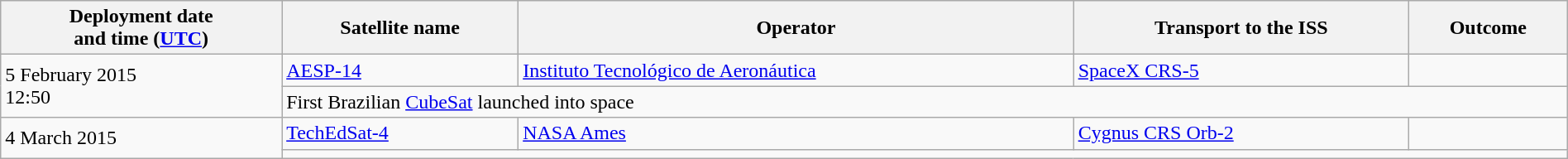<table class="wikitable" style="width: 100%;">
<tr>
<th scope="col">Deployment date<br>and time (<a href='#'>UTC</a>)</th>
<th scope="col">Satellite name</th>
<th scope="col">Operator</th>
<th scope="col">Transport to the ISS</th>
<th scope="col">Outcome</th>
</tr>
<tr>
<td rowspan=2>5 February 2015 <br> 12:50</td>
<td> <a href='#'>AESP-14</a></td>
<td><a href='#'>Instituto Tecnológico de Aeronáutica</a></td>
<td><a href='#'>SpaceX CRS-5</a></td>
<td></td>
</tr>
<tr>
<td colspan=4>First Brazilian <a href='#'>CubeSat</a> launched into space</td>
</tr>
<tr>
<td rowspan=2>4 March 2015</td>
<td> <a href='#'>TechEdSat-4</a></td>
<td><a href='#'>NASA Ames</a></td>
<td><a href='#'>Cygnus CRS Orb-2</a></td>
<td></td>
</tr>
<tr>
<td colspan=4></td>
</tr>
</table>
